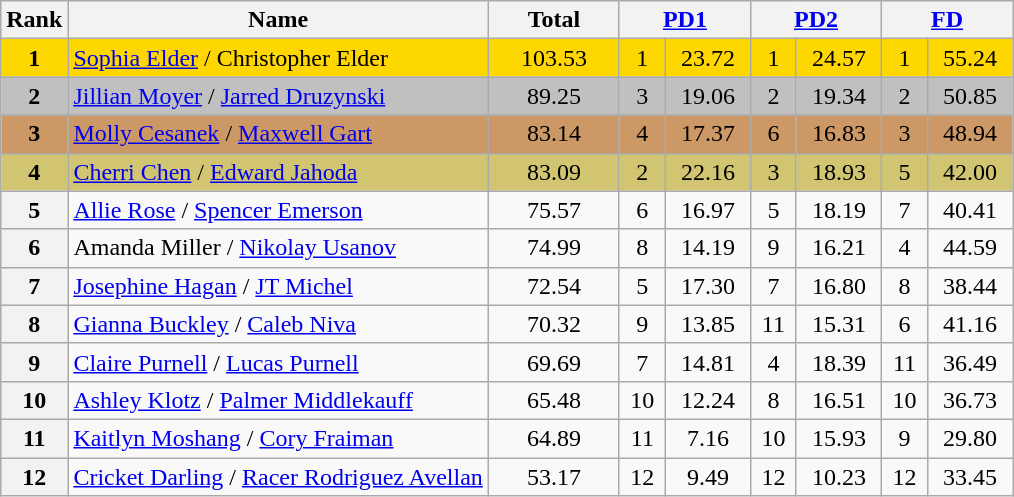<table class="wikitable sortable">
<tr>
<th>Rank</th>
<th>Name</th>
<th width="80px">Total</th>
<th colspan="2" width="80px"><a href='#'>PD1</a></th>
<th colspan="2" width="80px"><a href='#'>PD2</a></th>
<th colspan="2" width="80px"><a href='#'>FD</a></th>
</tr>
<tr bgcolor="gold">
<td align="center"><strong>1</strong></td>
<td><a href='#'>Sophia Elder</a> / Christopher Elder</td>
<td align="center">103.53</td>
<td align="center">1</td>
<td align="center">23.72</td>
<td align="center">1</td>
<td align="center">24.57</td>
<td align="center">1</td>
<td align="center">55.24</td>
</tr>
<tr bgcolor="silver">
<td align="center"><strong>2</strong></td>
<td><a href='#'>Jillian Moyer</a> / <a href='#'>Jarred Druzynski</a></td>
<td align="center">89.25</td>
<td align="center">3</td>
<td align="center">19.06</td>
<td align="center">2</td>
<td align="center">19.34</td>
<td align="center">2</td>
<td align="center">50.85</td>
</tr>
<tr bgcolor="cc9966">
<td align="center"><strong>3</strong></td>
<td><a href='#'>Molly Cesanek</a> / <a href='#'>Maxwell Gart</a></td>
<td align="center">83.14</td>
<td align="center">4</td>
<td align="center">17.37</td>
<td align="center">6</td>
<td align="center">16.83</td>
<td align="center">3</td>
<td align="center">48.94</td>
</tr>
<tr bgcolor="#d1c571">
<td align="center"><strong>4</strong></td>
<td><a href='#'>Cherri Chen</a> / <a href='#'>Edward Jahoda</a></td>
<td align="center">83.09</td>
<td align="center">2</td>
<td align="center">22.16</td>
<td align="center">3</td>
<td align="center">18.93</td>
<td align="center">5</td>
<td align="center">42.00</td>
</tr>
<tr>
<th>5</th>
<td><a href='#'>Allie Rose</a> / <a href='#'>Spencer Emerson</a></td>
<td align="center">75.57</td>
<td align="center">6</td>
<td align="center">16.97</td>
<td align="center">5</td>
<td align="center">18.19</td>
<td align="center">7</td>
<td align="center">40.41</td>
</tr>
<tr>
<th>6</th>
<td>Amanda Miller / <a href='#'>Nikolay Usanov</a></td>
<td align="center">74.99</td>
<td align="center">8</td>
<td align="center">14.19</td>
<td align="center">9</td>
<td align="center">16.21</td>
<td align="center">4</td>
<td align="center">44.59</td>
</tr>
<tr>
<th>7</th>
<td><a href='#'>Josephine Hagan</a> / <a href='#'>JT Michel</a></td>
<td align="center">72.54</td>
<td align="center">5</td>
<td align="center">17.30</td>
<td align="center">7</td>
<td align="center">16.80</td>
<td align="center">8</td>
<td align="center">38.44</td>
</tr>
<tr>
<th>8</th>
<td><a href='#'>Gianna Buckley</a> / <a href='#'>Caleb Niva</a></td>
<td align="center">70.32</td>
<td align="center">9</td>
<td align="center">13.85</td>
<td align="center">11</td>
<td align="center">15.31</td>
<td align="center">6</td>
<td align="center">41.16</td>
</tr>
<tr>
<th>9</th>
<td><a href='#'>Claire Purnell</a> / <a href='#'>Lucas Purnell</a></td>
<td align="center">69.69</td>
<td align="center">7</td>
<td align="center">14.81</td>
<td align="center">4</td>
<td align="center">18.39</td>
<td align="center">11</td>
<td align="center">36.49</td>
</tr>
<tr>
<th>10</th>
<td><a href='#'>Ashley Klotz</a> / <a href='#'>Palmer Middlekauff</a></td>
<td align="center">65.48</td>
<td align="center">10</td>
<td align="center">12.24</td>
<td align="center">8</td>
<td align="center">16.51</td>
<td align="center">10</td>
<td align="center">36.73</td>
</tr>
<tr>
<th>11</th>
<td><a href='#'>Kaitlyn Moshang</a> / <a href='#'>Cory Fraiman</a></td>
<td align="center">64.89</td>
<td align="center">11</td>
<td align="center">7.16</td>
<td align="center">10</td>
<td align="center">15.93</td>
<td align="center">9</td>
<td align="center">29.80</td>
</tr>
<tr>
<th>12</th>
<td><a href='#'>Cricket Darling</a> / <a href='#'>Racer Rodriguez Avellan</a></td>
<td align="center">53.17</td>
<td align="center">12</td>
<td align="center">9.49</td>
<td align="center">12</td>
<td align="center">10.23</td>
<td align="center">12</td>
<td align="center">33.45</td>
</tr>
</table>
